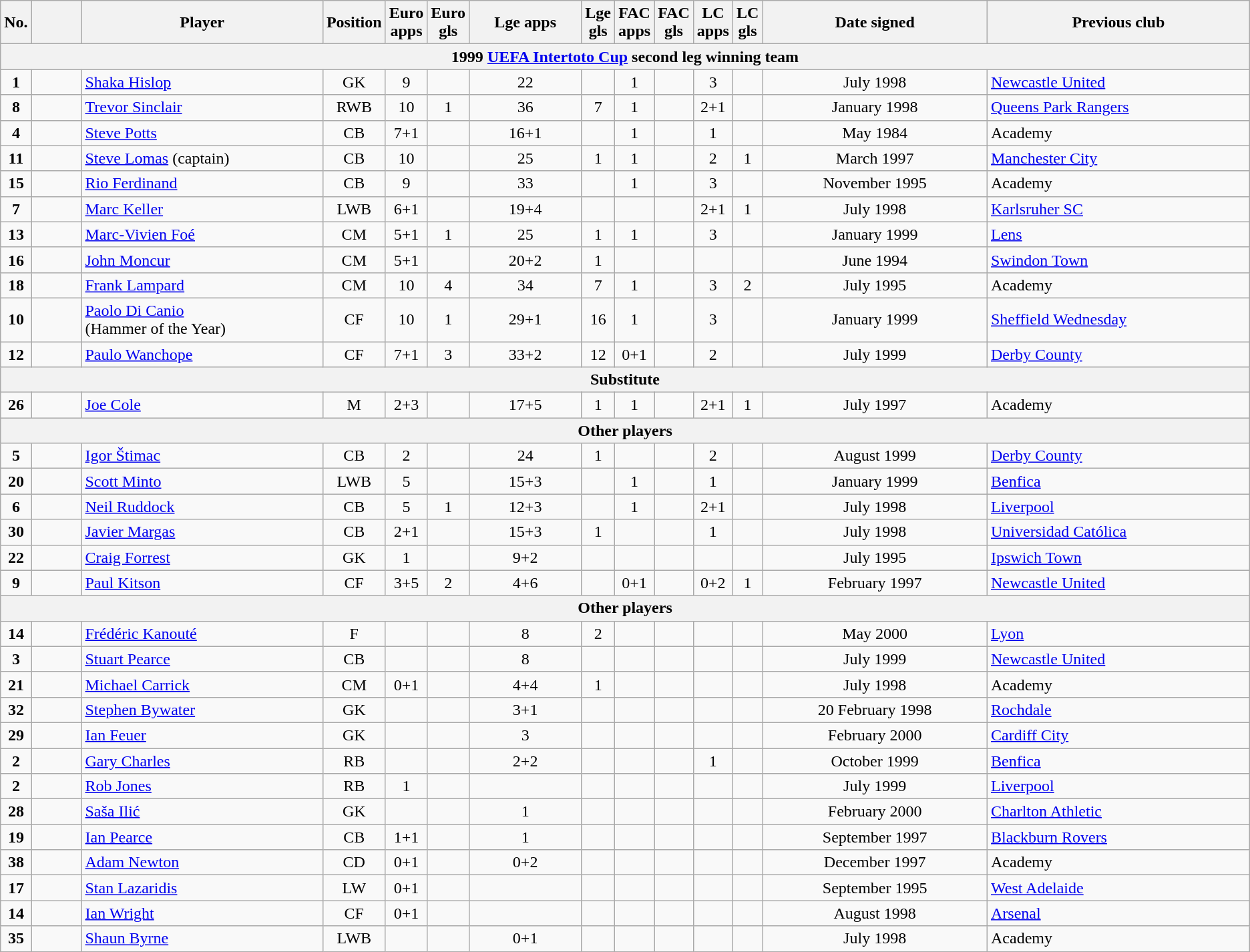<table class="wikitable">
<tr>
<th width=1%>No.</th>
<th width=4%></th>
<th !width=9%>Player</th>
<th width=3%>Position</th>
<th width=3%>Euro apps</th>
<th width=2%>Euro gls</th>
<th width=9%>Lge apps</th>
<th width=2%>Lge gls</th>
<th width=2%>FAC apps</th>
<th width=2%>FAC gls</th>
<th width=2%>LC apps</th>
<th width=2%>LC gls</th>
<th width=18%>Date signed</th>
<th width=21%>Previous club</th>
</tr>
<tr>
<th colspan="14">1999 <a href='#'>UEFA Intertoto Cup</a> second leg winning team</th>
</tr>
<tr>
<td align=center><strong>1</strong></td>
<td align=center></td>
<td><a href='#'>Shaka Hislop</a></td>
<td align=center>GK</td>
<td align=center>9</td>
<td align=center></td>
<td align=center>22</td>
<td align=center></td>
<td align=center>1</td>
<td align=center></td>
<td align=center>3</td>
<td align=center></td>
<td align=center>July 1998</td>
<td><a href='#'>Newcastle United</a></td>
</tr>
<tr>
<td align=center><strong>8</strong></td>
<td align=center></td>
<td><a href='#'>Trevor Sinclair</a></td>
<td align=center>RWB</td>
<td align=center>10</td>
<td align=center>1</td>
<td align=center>36</td>
<td align=center>7</td>
<td align=center>1</td>
<td align=center></td>
<td align=center>2+1</td>
<td align=center></td>
<td align=center>January 1998</td>
<td><a href='#'>Queens Park Rangers</a></td>
</tr>
<tr>
<td align=center><strong>4</strong></td>
<td align=center></td>
<td><a href='#'>Steve Potts</a></td>
<td align=center>CB</td>
<td align=center>7+1</td>
<td align=center></td>
<td align=center>16+1</td>
<td align=center></td>
<td align=center>1</td>
<td align=center></td>
<td align=center>1</td>
<td align=center></td>
<td align=center>May 1984</td>
<td>Academy</td>
</tr>
<tr>
<td align=center><strong>11</strong></td>
<td align=center></td>
<td><a href='#'>Steve Lomas</a> (captain)</td>
<td align=center>CB</td>
<td align=center>10</td>
<td align=center></td>
<td align=center>25</td>
<td align=center>1</td>
<td align=center>1</td>
<td align=center></td>
<td align=center>2</td>
<td align=center>1</td>
<td align=center>March 1997</td>
<td><a href='#'>Manchester City</a></td>
</tr>
<tr>
<td align=center><strong>15</strong></td>
<td align=center></td>
<td><a href='#'>Rio Ferdinand</a></td>
<td align=center>CB</td>
<td align=center>9</td>
<td align=center></td>
<td align=center>33</td>
<td align=center></td>
<td align=center>1</td>
<td align=center></td>
<td align=center>3</td>
<td align=center></td>
<td align=center>November 1995</td>
<td>Academy</td>
</tr>
<tr>
<td align=center><strong>7</strong></td>
<td align=center></td>
<td><a href='#'>Marc Keller</a></td>
<td align=center>LWB</td>
<td align=center>6+1</td>
<td align=center></td>
<td align=center>19+4</td>
<td align=center></td>
<td align=center></td>
<td align=center></td>
<td align=center>2+1</td>
<td align=center>1</td>
<td align=center>July 1998</td>
<td><a href='#'>Karlsruher SC</a></td>
</tr>
<tr>
<td align=center><strong>13</strong></td>
<td align=center></td>
<td><a href='#'>Marc-Vivien Foé</a></td>
<td align=center>CM</td>
<td align=center>5+1</td>
<td align=center>1</td>
<td align=center>25</td>
<td align=center>1</td>
<td align=center>1</td>
<td align=center></td>
<td align=center>3</td>
<td align=center></td>
<td align=center>January 1999</td>
<td><a href='#'>Lens</a></td>
</tr>
<tr>
<td align=center><strong>16</strong></td>
<td align=center></td>
<td><a href='#'>John Moncur</a></td>
<td align=center>CM</td>
<td align=center>5+1</td>
<td align=center></td>
<td align=center>20+2</td>
<td align=center>1</td>
<td align=center></td>
<td align=center></td>
<td align=center></td>
<td align=center></td>
<td align=center>June 1994</td>
<td><a href='#'>Swindon Town</a></td>
</tr>
<tr>
<td align=center><strong>18</strong></td>
<td align=center></td>
<td><a href='#'>Frank Lampard</a></td>
<td align=center>CM</td>
<td align=center>10</td>
<td align=center>4</td>
<td align=center>34</td>
<td align=center>7</td>
<td align=center>1</td>
<td align=center></td>
<td align=center>3</td>
<td align=center>2</td>
<td align=center>July 1995</td>
<td>Academy</td>
</tr>
<tr>
<td align=center><strong>10</strong></td>
<td align=center></td>
<td><a href='#'>Paolo Di Canio</a><br>(Hammer of the Year)</td>
<td align=center>CF</td>
<td align=center>10</td>
<td align=center>1</td>
<td align=center>29+1</td>
<td align=center>16</td>
<td align=center>1</td>
<td align=center></td>
<td align=center>3</td>
<td align=center></td>
<td align=center>January 1999</td>
<td><a href='#'>Sheffield Wednesday</a></td>
</tr>
<tr>
<td align=center><strong>12</strong></td>
<td align=center></td>
<td><a href='#'>Paulo Wanchope</a></td>
<td align=center>CF</td>
<td align=center>7+1</td>
<td align=center>3</td>
<td align=center>33+2</td>
<td align=center>12</td>
<td align=center>0+1</td>
<td align=center></td>
<td align=center>2</td>
<td align=center></td>
<td align=center>July 1999</td>
<td><a href='#'>Derby County</a></td>
</tr>
<tr>
<th colspan="14">Substitute</th>
</tr>
<tr>
<td align=center><strong>26</strong></td>
<td align=center></td>
<td><a href='#'>Joe Cole</a></td>
<td align=center>M</td>
<td align=center>2+3</td>
<td align=center></td>
<td align=center>17+5</td>
<td align=center>1</td>
<td align=center>1</td>
<td align=center></td>
<td align=center>2+1</td>
<td align=center>1</td>
<td align=center>July 1997</td>
<td>Academy</td>
</tr>
<tr>
<th colspan="14">Other players</th>
</tr>
<tr>
<td align=center><strong>5</strong></td>
<td align=center></td>
<td><a href='#'>Igor Štimac</a></td>
<td align=center>CB</td>
<td align=center>2</td>
<td align=center></td>
<td align=center>24</td>
<td align=center>1</td>
<td align=center></td>
<td align=center></td>
<td align=center>2</td>
<td align=center></td>
<td align=center>August 1999</td>
<td><a href='#'>Derby County</a></td>
</tr>
<tr>
<td align=center><strong>20</strong></td>
<td align=center></td>
<td><a href='#'>Scott Minto</a></td>
<td align=center>LWB</td>
<td align=center>5</td>
<td align=center></td>
<td align=center>15+3</td>
<td align=center></td>
<td align=center>1</td>
<td align=center></td>
<td align=center>1</td>
<td align=center></td>
<td align=center>January 1999</td>
<td><a href='#'>Benfica</a></td>
</tr>
<tr>
<td align=center><strong>6</strong></td>
<td align=center></td>
<td><a href='#'>Neil Ruddock</a></td>
<td align=center>CB</td>
<td align=center>5</td>
<td align=center>1</td>
<td align=center>12+3</td>
<td align=center></td>
<td align=center>1</td>
<td align=center></td>
<td align=center>2+1</td>
<td align=center></td>
<td align=center>July 1998</td>
<td><a href='#'>Liverpool</a></td>
</tr>
<tr>
<td align=center><strong>30</strong></td>
<td align=center></td>
<td><a href='#'>Javier Margas</a></td>
<td align=center>CB</td>
<td align=center>2+1</td>
<td align=center></td>
<td align=center>15+3</td>
<td align=center>1</td>
<td align=center></td>
<td align=center></td>
<td align=center>1</td>
<td align=center></td>
<td align=center>July 1998</td>
<td><a href='#'>Universidad Católica</a></td>
</tr>
<tr>
<td align=center><strong>22</strong></td>
<td align=center></td>
<td><a href='#'>Craig Forrest</a></td>
<td align=center>GK</td>
<td align=center>1</td>
<td align=center></td>
<td align=center>9+2</td>
<td align=center></td>
<td align=center></td>
<td align=center></td>
<td align=center></td>
<td align=center></td>
<td align=center>July 1995</td>
<td><a href='#'>Ipswich Town</a></td>
</tr>
<tr>
<td align=center><strong>9</strong></td>
<td align=center></td>
<td><a href='#'>Paul Kitson</a></td>
<td align=center>CF</td>
<td align=center>3+5</td>
<td align=center>2</td>
<td align=center>4+6</td>
<td align=center></td>
<td align=center>0+1</td>
<td align=center></td>
<td align=center>0+2</td>
<td align=center>1</td>
<td align=center>February 1997</td>
<td><a href='#'>Newcastle United</a></td>
</tr>
<tr>
<th colspan="14">Other players</th>
</tr>
<tr>
<td align=center><strong>14</strong></td>
<td align=center></td>
<td><a href='#'>Frédéric Kanouté</a></td>
<td align=center>F</td>
<td align=center></td>
<td align=center></td>
<td align=center>8</td>
<td align=center>2</td>
<td align=center></td>
<td align=center></td>
<td align=center></td>
<td align=center></td>
<td align=center>May 2000</td>
<td><a href='#'>Lyon</a></td>
</tr>
<tr>
<td align=center><strong>3</strong></td>
<td align=center></td>
<td><a href='#'>Stuart Pearce</a></td>
<td align=center>CB</td>
<td align=center></td>
<td align=center></td>
<td align=center>8</td>
<td align=center></td>
<td align=center></td>
<td align=center></td>
<td align=center></td>
<td align=center></td>
<td align=center>July 1999</td>
<td><a href='#'>Newcastle United</a></td>
</tr>
<tr>
<td align=center><strong>21</strong></td>
<td align=center></td>
<td><a href='#'>Michael Carrick</a></td>
<td align=center>CM</td>
<td align=center>0+1</td>
<td align=center></td>
<td align=center>4+4</td>
<td align=center>1</td>
<td align=center></td>
<td align=center></td>
<td align=center></td>
<td align=center></td>
<td align=center>July 1998</td>
<td>Academy</td>
</tr>
<tr>
<td align=center><strong>32</strong></td>
<td align=center></td>
<td><a href='#'>Stephen Bywater</a></td>
<td align=center>GK</td>
<td align=center></td>
<td align=center></td>
<td align=center>3+1</td>
<td align=center></td>
<td align=center></td>
<td align=center></td>
<td align=center></td>
<td align=center></td>
<td align=center>20 February 1998</td>
<td><a href='#'>Rochdale</a></td>
</tr>
<tr>
<td align=center><strong>29</strong></td>
<td align=center></td>
<td><a href='#'>Ian Feuer</a></td>
<td align=center>GK</td>
<td align=center></td>
<td align=center></td>
<td align=center>3</td>
<td align=center></td>
<td align=center></td>
<td align=center></td>
<td align=center></td>
<td align=center></td>
<td align=center>February 2000</td>
<td><a href='#'>Cardiff City</a></td>
</tr>
<tr>
<td align=center><strong>2</strong></td>
<td align=center></td>
<td><a href='#'>Gary Charles</a></td>
<td align=center>RB</td>
<td align=center></td>
<td align=center></td>
<td align=center>2+2</td>
<td align=center></td>
<td align=center></td>
<td align=center></td>
<td align=center>1</td>
<td align=center></td>
<td align=center>October 1999</td>
<td><a href='#'>Benfica</a></td>
</tr>
<tr>
<td align=center><strong>2</strong></td>
<td align=center></td>
<td><a href='#'>Rob Jones</a></td>
<td align=center>RB</td>
<td align=center>1</td>
<td align=center></td>
<td align=center></td>
<td align=center></td>
<td align=center></td>
<td align=center></td>
<td align=center></td>
<td align=center></td>
<td align=center>July 1999</td>
<td><a href='#'>Liverpool</a></td>
</tr>
<tr>
<td align=center><strong>28</strong></td>
<td align=center></td>
<td><a href='#'>Saša Ilić</a></td>
<td align=center>GK</td>
<td align=center></td>
<td align=center></td>
<td align=center>1</td>
<td align=center></td>
<td align=center></td>
<td align=center></td>
<td align=center></td>
<td align=center></td>
<td align=center>February 2000</td>
<td><a href='#'>Charlton Athletic</a></td>
</tr>
<tr>
<td align=center><strong>19</strong></td>
<td align=center></td>
<td><a href='#'>Ian Pearce</a></td>
<td align=center>CB</td>
<td align=center>1+1</td>
<td align=center></td>
<td align=center>1</td>
<td align=center></td>
<td align=center></td>
<td align=center></td>
<td align=center></td>
<td align=center></td>
<td align=center>September 1997</td>
<td><a href='#'>Blackburn Rovers</a></td>
</tr>
<tr>
<td align=center><strong>38</strong></td>
<td align=center></td>
<td><a href='#'>Adam Newton</a></td>
<td align=center>CD</td>
<td align=center>0+1</td>
<td align=center></td>
<td align=center>0+2</td>
<td align=center></td>
<td align=center></td>
<td align=center></td>
<td align=center></td>
<td align=center></td>
<td align=center>December 1997</td>
<td>Academy</td>
</tr>
<tr>
<td align=center><strong>17</strong></td>
<td align=center></td>
<td><a href='#'>Stan Lazaridis</a></td>
<td align=center>LW</td>
<td align=center>0+1</td>
<td align=center></td>
<td align=center></td>
<td align=center></td>
<td align=center></td>
<td align=center></td>
<td align=center></td>
<td align=center></td>
<td align=center>September 1995</td>
<td><a href='#'>West Adelaide</a></td>
</tr>
<tr>
<td align=center><strong>14</strong></td>
<td align=center></td>
<td><a href='#'>Ian Wright</a></td>
<td align=center>CF</td>
<td align=center>0+1</td>
<td align=center></td>
<td align=center></td>
<td align=center></td>
<td align=center></td>
<td align=center></td>
<td align=center></td>
<td align=center></td>
<td align=center>August 1998</td>
<td><a href='#'>Arsenal</a></td>
</tr>
<tr>
<td align=center><strong>35</strong></td>
<td align=center></td>
<td><a href='#'>Shaun Byrne</a></td>
<td align=center>LWB</td>
<td align=center></td>
<td align=center></td>
<td align=center>0+1</td>
<td align=center></td>
<td align=center></td>
<td align=center></td>
<td align=center></td>
<td align=center></td>
<td align=center>July 1998</td>
<td>Academy</td>
</tr>
</table>
